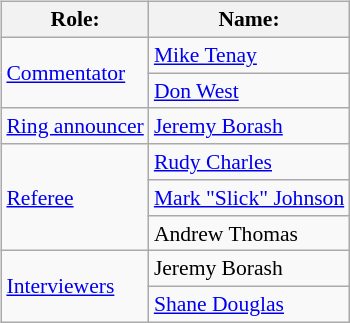<table class=wikitable style="font-size:90%; margin: 0.5em 0 0.5em 1em; float: right; clear: right;">
<tr>
<th>Role:</th>
<th>Name:</th>
</tr>
<tr>
<td rowspan=2><a href='#'>Commentator</a></td>
<td><a href='#'>Mike Tenay</a></td>
</tr>
<tr>
<td><a href='#'>Don West</a></td>
</tr>
<tr>
<td rowspan=1><a href='#'>Ring announcer</a></td>
<td><a href='#'>Jeremy Borash</a></td>
</tr>
<tr>
<td rowspan=3><a href='#'>Referee</a></td>
<td><a href='#'>Rudy Charles</a></td>
</tr>
<tr>
<td><a href='#'>Mark "Slick" Johnson</a></td>
</tr>
<tr>
<td>Andrew Thomas</td>
</tr>
<tr>
<td rowspan=2><a href='#'>Interviewers</a></td>
<td>Jeremy Borash</td>
</tr>
<tr>
<td><a href='#'>Shane Douglas</a></td>
</tr>
</table>
